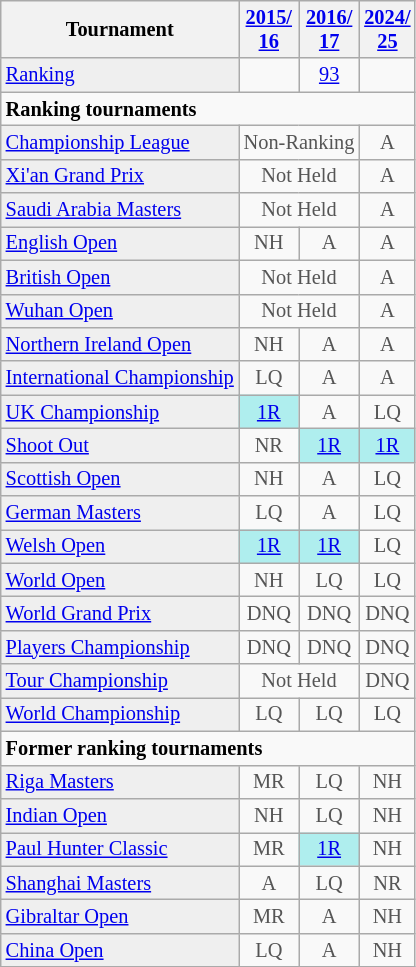<table class="wikitable"  style="font-size:85%;">
<tr>
<th>Tournament</th>
<th><a href='#'>2015/<br>16</a></th>
<th><a href='#'>2016/<br>17</a></th>
<th><a href='#'>2024/<br>25</a></th>
</tr>
<tr>
<td style="background:#EFEFEF;"><a href='#'>Ranking</a></td>
<td align="center"></td>
<td align="center"><a href='#'>93</a></td>
<td align="center"></td>
</tr>
<tr>
<td colspan="10"><strong>Ranking tournaments</strong></td>
</tr>
<tr>
<td style="background:#EFEFEF;"><a href='#'>Championship League</a></td>
<td align="center" colspan="2" style="color:#555555;">Non-Ranking</td>
<td align="center" style="color:#555555;">A</td>
</tr>
<tr>
<td style="background:#EFEFEF;"><a href='#'>Xi'an Grand Prix</a></td>
<td align="center" colspan="2" style="color:#555555;">Not Held</td>
<td align="center" style="color:#555555;">A</td>
</tr>
<tr>
<td style="background:#EFEFEF;"><a href='#'>Saudi Arabia Masters</a></td>
<td align="center" colspan="2" style="color:#555555;">Not Held</td>
<td align="center" style="color:#555555;">A</td>
</tr>
<tr>
<td style="background:#EFEFEF;"><a href='#'>English Open</a></td>
<td align="center" style="color:#555555;">NH</td>
<td align="center" style="color:#555555;">A</td>
<td align="center" style="color:#555555;">A</td>
</tr>
<tr>
<td style="background:#EFEFEF;"><a href='#'>British Open</a></td>
<td align="center" colspan="2" style="color:#555555;">Not Held</td>
<td align="center" style="color:#555555;">A</td>
</tr>
<tr>
<td style="background:#EFEFEF;"><a href='#'>Wuhan Open</a></td>
<td align="center" colspan="2" style="color:#555555;">Not Held</td>
<td align="center" style="color:#555555;">A</td>
</tr>
<tr>
<td style="background:#EFEFEF;"><a href='#'>Northern Ireland Open</a></td>
<td align="center" style="color:#555555;">NH</td>
<td align="center" style="color:#555555;">A</td>
<td align="center" style="color:#555555;">A</td>
</tr>
<tr>
<td style="background:#EFEFEF;"><a href='#'>International Championship</a></td>
<td align="center" style="color:#555555;">LQ</td>
<td align="center" style="color:#555555;">A</td>
<td align="center" style="color:#555555;">A</td>
</tr>
<tr>
<td style="background:#EFEFEF;"><a href='#'>UK Championship</a></td>
<td align="center" style="background:#afeeee;"><a href='#'>1R</a></td>
<td align="center" style="color:#555555;">A</td>
<td align="center" style="color:#555555;">LQ</td>
</tr>
<tr>
<td style="background:#EFEFEF;"><a href='#'>Shoot Out</a></td>
<td align="center" style="color:#555555;">NR</td>
<td align="center" style="background:#afeeee;"><a href='#'>1R</a></td>
<td align="center" style="background:#afeeee;"><a href='#'>1R</a></td>
</tr>
<tr>
<td style="background:#EFEFEF;"><a href='#'>Scottish Open</a></td>
<td align="center" style="color:#555555;">NH</td>
<td align="center" style="color:#555555;">A</td>
<td align="center" style="color:#555555;">LQ</td>
</tr>
<tr>
<td style="background:#EFEFEF;"><a href='#'>German Masters</a></td>
<td align="center" style="color:#555555;">LQ</td>
<td align="center" style="color:#555555;">A</td>
<td align="center" style="color:#555555;">LQ</td>
</tr>
<tr>
<td style="background:#EFEFEF;"><a href='#'>Welsh Open</a></td>
<td align="center" style="background:#afeeee;"><a href='#'>1R</a></td>
<td align="center" style="background:#afeeee;"><a href='#'>1R</a></td>
<td align="center" style="color:#555555;">LQ</td>
</tr>
<tr>
<td style="background:#EFEFEF;"><a href='#'>World Open</a></td>
<td align="center" style="color:#555555;">NH</td>
<td align="center" style="color:#555555;">LQ</td>
<td align="center" style="color:#555555;">LQ</td>
</tr>
<tr>
<td style="background:#EFEFEF;"><a href='#'>World Grand Prix</a></td>
<td align="center" style="color:#555555;">DNQ</td>
<td align="center" style="color:#555555;">DNQ</td>
<td align="center" style="color:#555555;">DNQ</td>
</tr>
<tr>
<td style="background:#EFEFEF;"><a href='#'>Players Championship</a></td>
<td align="center" style="color:#555555;">DNQ</td>
<td align="center" style="color:#555555;">DNQ</td>
<td align="center" style="color:#555555;">DNQ</td>
</tr>
<tr>
<td style="background:#EFEFEF;"><a href='#'>Tour Championship</a></td>
<td align="center" colspan="2" style="color:#555555;">Not Held</td>
<td align="center" style="color:#555555;">DNQ</td>
</tr>
<tr>
<td style="background:#EFEFEF;"><a href='#'>World Championship</a></td>
<td align="center" style="color:#555555;">LQ</td>
<td align="center" style="color:#555555;">LQ</td>
<td align="center" style="color:#555555;">LQ</td>
</tr>
<tr>
<td colspan="10"><strong>Former ranking tournaments</strong></td>
</tr>
<tr>
<td style="background:#EFEFEF;"><a href='#'>Riga Masters</a></td>
<td align="center" style="color:#555555;">MR</td>
<td align="center" style="color:#555555;">LQ</td>
<td align="center" style="color:#555555;">NH</td>
</tr>
<tr>
<td style="background:#EFEFEF;"><a href='#'>Indian Open</a></td>
<td align="center" style="color:#555555;">NH</td>
<td align="center" style="color:#555555;">LQ</td>
<td align="center" style="color:#555555;">NH</td>
</tr>
<tr>
<td style="background:#EFEFEF;"><a href='#'>Paul Hunter Classic</a></td>
<td align="center" style="color:#555555;">MR</td>
<td align="center" style="background:#afeeee;"><a href='#'>1R</a></td>
<td align="center" style="color:#555555;">NH</td>
</tr>
<tr>
<td style="background:#EFEFEF;"><a href='#'>Shanghai Masters</a></td>
<td align="center" style="color:#555555;">A</td>
<td align="center" style="color:#555555;">LQ</td>
<td align="center" style="color:#555555;">NR</td>
</tr>
<tr>
<td style="background:#EFEFEF;"><a href='#'>Gibraltar Open</a></td>
<td align="center" style="color:#555555;">MR</td>
<td align="center" style="color:#555555;">A</td>
<td align="center" style="color:#555555;">NH</td>
</tr>
<tr>
<td style="background:#EFEFEF;"><a href='#'>China Open</a></td>
<td align="center" style="color:#555555;">LQ</td>
<td align="center" style="color:#555555;">A</td>
<td align="center" style="color:#555555;">NH</td>
</tr>
</table>
